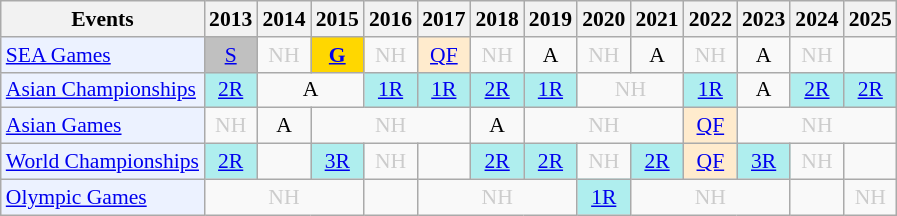<table class="wikitable" style="font-size: 90%; text-align:center">
<tr>
<th>Events</th>
<th>2013</th>
<th>2014</th>
<th>2015</th>
<th>2016</th>
<th>2017</th>
<th>2018</th>
<th>2019</th>
<th>2020</th>
<th>2021</th>
<th>2022</th>
<th>2023</th>
<th>2024</th>
<th>2025</th>
</tr>
<tr>
<td bgcolor="#ECF2FF"; align="left"><a href='#'>SEA Games</a></td>
<td bgcolor=silver><a href='#'>S</a></td>
<td style=color:#ccc>NH</td>
<td bgcolor=gold><a href='#'><strong>G</strong></a></td>
<td style=color:#ccc>NH</td>
<td bgcolor=FFEBCD><a href='#'>QF</a></td>
<td style=color:#ccc>NH</td>
<td>A</td>
<td style=color:#ccc>NH</td>
<td>A</td>
<td style=color:#ccc>NH</td>
<td>A</td>
<td style=color:#ccc>NH</td>
<td></td>
</tr>
<tr>
<td bgcolor="#ECF2FF"; align="left"><a href='#'>Asian Championships</a></td>
<td bgcolor=AFEEEE><a href='#'>2R</a></td>
<td colspan="2">A</td>
<td bgcolor=AFEEEE><a href='#'>1R</a></td>
<td bgcolor=AFEEEE><a href='#'>1R</a></td>
<td bgcolor=AFEEEE><a href='#'>2R</a></td>
<td bgcolor=AFEEEE><a href='#'>1R</a></td>
<td colspan="2" style=color:#ccc>NH</td>
<td bgcolor=AFEEEE><a href='#'>1R</a></td>
<td>A</td>
<td bgcolor=AFEEEE><a href='#'>2R</a></td>
<td bgcolor=AFEEEE><a href='#'>2R</a></td>
</tr>
<tr>
<td bgcolor="#ECF2FF"; align="left"><a href='#'>Asian Games</a></td>
<td style=color:#ccc>NH</td>
<td>A</td>
<td colspan="3" style=color:#ccc>NH</td>
<td>A</td>
<td colspan="3" style=color:#ccc>NH</td>
<td bgcolor=FFEBCD><a href='#'>QF</a></td>
<td colspan="3" style=color:#ccc>NH</td>
</tr>
<tr>
<td bgcolor="#ECF2FF"; align="left"><a href='#'>World Championships</a></td>
<td bgcolor=AFEEEE><a href='#'>2R</a></td>
<td><a href='#'></a></td>
<td bgcolor=AFEEEE><a href='#'>3R</a></td>
<td style="color:#ccc">NH</td>
<td></td>
<td bgcolor=AFEEEE><a href='#'>2R</a></td>
<td bgcolor=AFEEEE><a href='#'>2R</a></td>
<td style=color:#ccc>NH</td>
<td bgcolor=AFEEEE><a href='#'>2R</a></td>
<td bgcolor=FFEBCD><a href='#'>QF</a></td>
<td bgcolor=AFEEEE><a href='#'>3R</a></td>
<td style=color:#ccc>NH</td>
<td></td>
</tr>
<tr>
<td bgcolor="#ECF2FF"; align="left"><a href='#'>Olympic Games</a></td>
<td colspan="3" style=color:#ccc>NH</td>
<td 2016;></td>
<td colspan="3" style=color:#ccc>NH</td>
<td bgcolor=AFEEEE><a href='#'>1R</a></td>
<td colspan="3" style=color:#ccc>NH</td>
<td 2024;></td>
<td colspan="3" style=color:#ccc>NH</td>
</tr>
</table>
